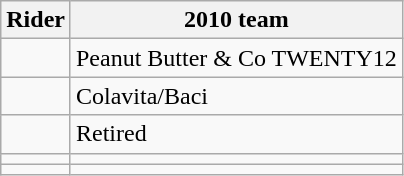<table class="wikitable">
<tr>
<th>Rider</th>
<th>2010 team</th>
</tr>
<tr>
<td></td>
<td>Peanut Butter & Co TWENTY12</td>
</tr>
<tr>
<td></td>
<td>Colavita/Baci</td>
</tr>
<tr>
<td></td>
<td>Retired</td>
</tr>
<tr>
<td></td>
<td></td>
</tr>
<tr>
<td></td>
<td></td>
</tr>
</table>
